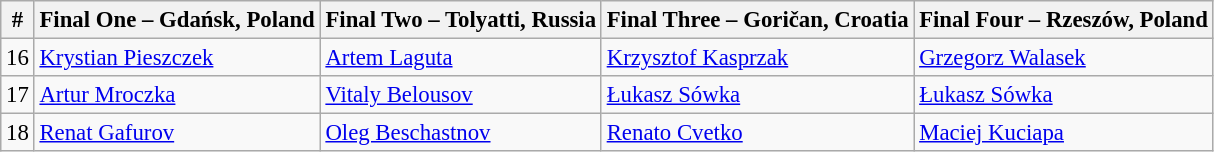<table class="wikitable" style="text-align: center; font-size: 95%">
<tr>
<th>#</th>
<th>Final One – Gdańsk, Poland</th>
<th>Final Two – Tolyatti, Russia</th>
<th>Final Three – Goričan, Croatia</th>
<th>Final Four – Rzeszów, Poland</th>
</tr>
<tr align=left>
<td align=center>16</td>
<td> <a href='#'>Krystian Pieszczek</a></td>
<td> <a href='#'>Artem Laguta</a></td>
<td> <a href='#'>Krzysztof Kasprzak</a></td>
<td> <a href='#'>Grzegorz Walasek</a></td>
</tr>
<tr align=left>
<td align=center>17</td>
<td> <a href='#'>Artur Mroczka</a></td>
<td> <a href='#'>Vitaly Belousov</a></td>
<td> <a href='#'>Łukasz Sówka</a></td>
<td> <a href='#'>Łukasz Sówka</a></td>
</tr>
<tr align=left>
<td align=center>18</td>
<td> <a href='#'>Renat Gafurov</a></td>
<td> <a href='#'>Oleg Beschastnov</a></td>
<td> <a href='#'>Renato Cvetko</a></td>
<td> <a href='#'>Maciej Kuciapa</a></td>
</tr>
</table>
